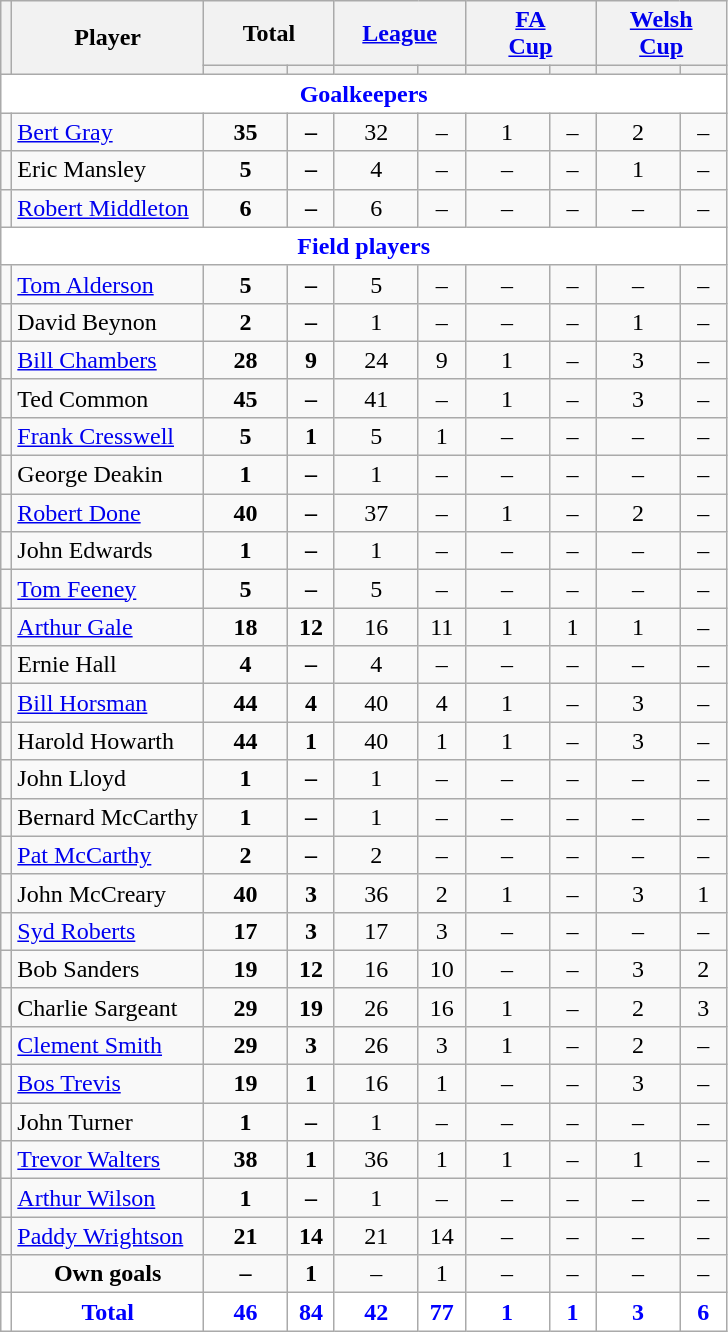<table class="wikitable"  style="text-align:center;">
<tr>
<th rowspan="2" style="font-size:80%;"></th>
<th rowspan="2">Player</th>
<th colspan="2">Total</th>
<th colspan="2"><a href='#'>League</a></th>
<th colspan="2"><a href='#'>FA<br>Cup</a></th>
<th colspan="2"><a href='#'>Welsh<br>Cup</a></th>
</tr>
<tr>
<th style="width: 50px; font-size:80%;"></th>
<th style="width: 25px; font-size:80%;"></th>
<th style="width: 50px; font-size:80%;"></th>
<th style="width: 25px; font-size:80%;"></th>
<th style="width: 50px; font-size:80%;"></th>
<th style="width: 25px; font-size:80%;"></th>
<th style="width: 50px; font-size:80%;"></th>
<th style="width: 25px; font-size:80%;"></th>
</tr>
<tr>
<td colspan="10" style="background:white; color:blue; text-align:center;"><strong>Goalkeepers</strong></td>
</tr>
<tr>
<td></td>
<td style="text-align:left;"><a href='#'>Bert Gray</a></td>
<td><strong>35</strong></td>
<td><strong>–</strong></td>
<td>32</td>
<td>–</td>
<td>1</td>
<td>–</td>
<td>2</td>
<td>–</td>
</tr>
<tr>
<td></td>
<td style="text-align:left;">Eric Mansley</td>
<td><strong>5</strong></td>
<td><strong>–</strong></td>
<td>4</td>
<td>–</td>
<td>–</td>
<td>–</td>
<td>1</td>
<td>–</td>
</tr>
<tr>
<td></td>
<td style="text-align:left;"><a href='#'>Robert Middleton</a></td>
<td><strong>6</strong></td>
<td><strong>–</strong></td>
<td>6</td>
<td>–</td>
<td>–</td>
<td>–</td>
<td>–</td>
<td>–</td>
</tr>
<tr>
<td colspan="10" style="background:white; color:blue; text-align:center;"><strong>Field players</strong></td>
</tr>
<tr>
<td></td>
<td style="text-align:left;"><a href='#'>Tom Alderson</a></td>
<td><strong>5</strong></td>
<td><strong>–</strong></td>
<td>5</td>
<td>–</td>
<td>–</td>
<td>–</td>
<td>–</td>
<td>–</td>
</tr>
<tr>
<td></td>
<td style="text-align:left;">David Beynon</td>
<td><strong>2</strong></td>
<td><strong>–</strong></td>
<td>1</td>
<td>–</td>
<td>–</td>
<td>–</td>
<td>1</td>
<td>–</td>
</tr>
<tr>
<td></td>
<td style="text-align:left;"><a href='#'>Bill Chambers</a></td>
<td><strong>28</strong></td>
<td><strong>9</strong></td>
<td>24</td>
<td>9</td>
<td>1</td>
<td>–</td>
<td>3</td>
<td>–</td>
</tr>
<tr>
<td></td>
<td style="text-align:left;">Ted Common</td>
<td><strong>45</strong></td>
<td><strong>–</strong></td>
<td>41</td>
<td>–</td>
<td>1</td>
<td>–</td>
<td>3</td>
<td>–</td>
</tr>
<tr>
<td></td>
<td style="text-align:left;"><a href='#'>Frank Cresswell</a></td>
<td><strong>5</strong></td>
<td><strong>1</strong></td>
<td>5</td>
<td>1</td>
<td>–</td>
<td>–</td>
<td>–</td>
<td>–</td>
</tr>
<tr>
<td></td>
<td style="text-align:left;">George Deakin</td>
<td><strong>1</strong></td>
<td><strong>–</strong></td>
<td>1</td>
<td>–</td>
<td>–</td>
<td>–</td>
<td>–</td>
<td>–</td>
</tr>
<tr>
<td></td>
<td style="text-align:left;"><a href='#'>Robert Done</a></td>
<td><strong>40</strong></td>
<td><strong>–</strong></td>
<td>37</td>
<td>–</td>
<td>1</td>
<td>–</td>
<td>2</td>
<td>–</td>
</tr>
<tr>
<td></td>
<td style="text-align:left;">John Edwards</td>
<td><strong>1</strong></td>
<td><strong>–</strong></td>
<td>1</td>
<td>–</td>
<td>–</td>
<td>–</td>
<td>–</td>
<td>–</td>
</tr>
<tr>
<td></td>
<td style="text-align:left;"><a href='#'>Tom Feeney</a></td>
<td><strong>5</strong></td>
<td><strong>–</strong></td>
<td>5</td>
<td>–</td>
<td>–</td>
<td>–</td>
<td>–</td>
<td>–</td>
</tr>
<tr>
<td></td>
<td style="text-align:left;"><a href='#'>Arthur Gale</a></td>
<td><strong>18</strong></td>
<td><strong>12</strong></td>
<td>16</td>
<td>11</td>
<td>1</td>
<td>1</td>
<td>1</td>
<td>–</td>
</tr>
<tr>
<td></td>
<td style="text-align:left;">Ernie Hall</td>
<td><strong>4</strong></td>
<td><strong>–</strong></td>
<td>4</td>
<td>–</td>
<td>–</td>
<td>–</td>
<td>–</td>
<td>–</td>
</tr>
<tr>
<td></td>
<td style="text-align:left;"><a href='#'>Bill Horsman</a></td>
<td><strong>44</strong></td>
<td><strong>4</strong></td>
<td>40</td>
<td>4</td>
<td>1</td>
<td>–</td>
<td>3</td>
<td>–</td>
</tr>
<tr>
<td></td>
<td style="text-align:left;">Harold Howarth</td>
<td><strong>44</strong></td>
<td><strong>1</strong></td>
<td>40</td>
<td>1</td>
<td>1</td>
<td>–</td>
<td>3</td>
<td>–</td>
</tr>
<tr>
<td></td>
<td style="text-align:left;">John Lloyd</td>
<td><strong>1</strong></td>
<td><strong>–</strong></td>
<td>1</td>
<td>–</td>
<td>–</td>
<td>–</td>
<td>–</td>
<td>–</td>
</tr>
<tr>
<td></td>
<td style="text-align:left;">Bernard McCarthy</td>
<td><strong>1</strong></td>
<td><strong>–</strong></td>
<td>1</td>
<td>–</td>
<td>–</td>
<td>–</td>
<td>–</td>
<td>–</td>
</tr>
<tr>
<td></td>
<td style="text-align:left;"><a href='#'>Pat McCarthy</a></td>
<td><strong>2</strong></td>
<td><strong>–</strong></td>
<td>2</td>
<td>–</td>
<td>–</td>
<td>–</td>
<td>–</td>
<td>–</td>
</tr>
<tr>
<td></td>
<td style="text-align:left;">John McCreary</td>
<td><strong>40</strong></td>
<td><strong>3</strong></td>
<td>36</td>
<td>2</td>
<td>1</td>
<td>–</td>
<td>3</td>
<td>1</td>
</tr>
<tr>
<td></td>
<td style="text-align:left;"><a href='#'>Syd Roberts</a></td>
<td><strong>17</strong></td>
<td><strong>3</strong></td>
<td>17</td>
<td>3</td>
<td>–</td>
<td>–</td>
<td>–</td>
<td>–</td>
</tr>
<tr>
<td></td>
<td style="text-align:left;">Bob Sanders</td>
<td><strong>19</strong></td>
<td><strong>12</strong></td>
<td>16</td>
<td>10</td>
<td>–</td>
<td>–</td>
<td>3</td>
<td>2</td>
</tr>
<tr>
<td></td>
<td style="text-align:left;">Charlie Sargeant</td>
<td><strong>29</strong></td>
<td><strong>19</strong></td>
<td>26</td>
<td>16</td>
<td>1</td>
<td>–</td>
<td>2</td>
<td>3</td>
</tr>
<tr>
<td></td>
<td style="text-align:left;"><a href='#'>Clement Smith</a></td>
<td><strong>29</strong></td>
<td><strong>3</strong></td>
<td>26</td>
<td>3</td>
<td>1</td>
<td>–</td>
<td>2</td>
<td>–</td>
</tr>
<tr>
<td></td>
<td style="text-align:left;"><a href='#'>Bos Trevis</a></td>
<td><strong>19</strong></td>
<td><strong>1</strong></td>
<td>16</td>
<td>1</td>
<td>–</td>
<td>–</td>
<td>3</td>
<td>–</td>
</tr>
<tr>
<td></td>
<td style="text-align:left;">John Turner</td>
<td><strong>1</strong></td>
<td><strong>–</strong></td>
<td>1</td>
<td>–</td>
<td>–</td>
<td>–</td>
<td>–</td>
<td>–</td>
</tr>
<tr>
<td></td>
<td style="text-align:left;"><a href='#'>Trevor Walters</a></td>
<td><strong>38</strong></td>
<td><strong>1</strong></td>
<td>36</td>
<td>1</td>
<td>1</td>
<td>–</td>
<td>1</td>
<td>–</td>
</tr>
<tr>
<td></td>
<td style="text-align:left;"><a href='#'>Arthur Wilson</a></td>
<td><strong>1</strong></td>
<td><strong>–</strong></td>
<td>1</td>
<td>–</td>
<td>–</td>
<td>–</td>
<td>–</td>
<td>–</td>
</tr>
<tr>
<td></td>
<td style="text-align:left;"><a href='#'>Paddy Wrightson</a></td>
<td><strong>21</strong></td>
<td><strong>14</strong></td>
<td>21</td>
<td>14</td>
<td>–</td>
<td>–</td>
<td>–</td>
<td>–</td>
</tr>
<tr>
<td></td>
<td><strong>Own goals</strong></td>
<td><strong>–</strong></td>
<td><strong>1</strong></td>
<td>–</td>
<td>1</td>
<td>–</td>
<td>–</td>
<td>–</td>
<td>–</td>
</tr>
<tr style="background:white; color:blue; text-align:center;">
<td></td>
<td><strong>Total</strong></td>
<td><strong>46</strong></td>
<td><strong>84</strong></td>
<td><strong>42</strong></td>
<td><strong>77</strong></td>
<td><strong>1</strong></td>
<td><strong>1</strong></td>
<td><strong>3</strong></td>
<td><strong>6</strong></td>
</tr>
</table>
